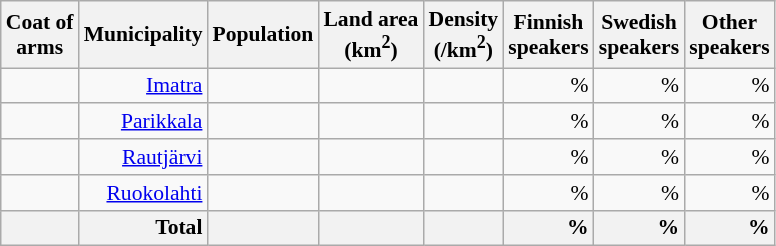<table class="wikitable sortable" style="font-size: 90%; text-align: right; line-height: normal">
<tr>
<th class="unsortable">Coat of<br>arms</th>
<th>Municipality</th>
<th>Population</th>
<th>Land area<br>(km<sup>2</sup>)</th>
<th>Density<br>(/km<sup>2</sup>)</th>
<th>Finnish<br>speakers</th>
<th>Swedish<br>speakers</th>
<th>Other<br>speakers</th>
</tr>
<tr>
<td></td>
<td><a href='#'>Imatra</a></td>
<td></td>
<td></td>
<td></td>
<td> %</td>
<td> %</td>
<td> %</td>
</tr>
<tr>
<td></td>
<td><a href='#'>Parikkala</a></td>
<td></td>
<td></td>
<td></td>
<td> %</td>
<td> %</td>
<td> %</td>
</tr>
<tr>
<td></td>
<td><a href='#'>Rautjärvi</a></td>
<td></td>
<td></td>
<td></td>
<td> %</td>
<td> %</td>
<td> %</td>
</tr>
<tr>
<td></td>
<td><a href='#'>Ruokolahti</a></td>
<td></td>
<td></td>
<td></td>
<td> %</td>
<td> %</td>
<td> %</td>
</tr>
<tr>
<th></th>
<th + style=text-align:right><strong>Total</strong></th>
<th + style=text-align:right></th>
<th + style=text-align:right></th>
<th + style=text-align:right></th>
<th !+ style=text-align:right> %</th>
<th !+ style=text-align:right> %</th>
<th !+ style=text-align:right> %</th>
</tr>
</table>
